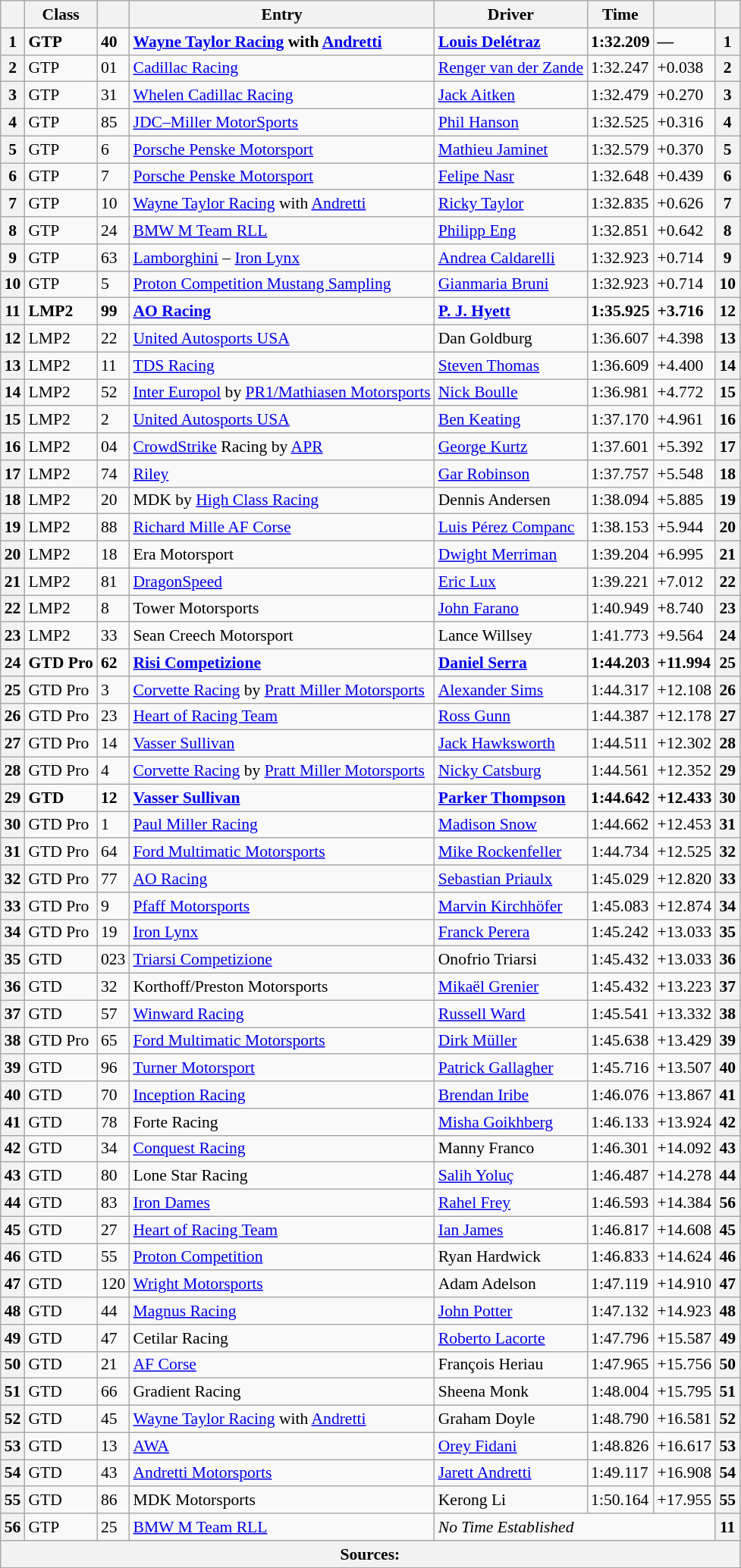<table class="wikitable" style="font-size:90%;">
<tr>
<th></th>
<th>Class</th>
<th></th>
<th>Entry</th>
<th>Driver</th>
<th>Time</th>
<th></th>
<th></th>
</tr>
<tr style="font-weight:bold;">
<th>1</th>
<td>GTP</td>
<td>40</td>
<td> <a href='#'>Wayne Taylor Racing</a> with <a href='#'>Andretti</a></td>
<td> <a href='#'>Louis Delétraz</a></td>
<td>1:32.209</td>
<td>—</td>
<th>1</th>
</tr>
<tr>
<th>2</th>
<td>GTP</td>
<td>01</td>
<td> <a href='#'>Cadillac Racing</a></td>
<td> <a href='#'>Renger van der Zande</a></td>
<td>1:32.247</td>
<td>+0.038</td>
<th>2</th>
</tr>
<tr>
<th>3</th>
<td>GTP</td>
<td>31</td>
<td> <a href='#'>Whelen Cadillac Racing</a></td>
<td> <a href='#'>Jack Aitken</a></td>
<td>1:32.479</td>
<td>+0.270</td>
<th>3</th>
</tr>
<tr>
<th>4</th>
<td>GTP</td>
<td>85</td>
<td> <a href='#'>JDC–Miller MotorSports</a></td>
<td> <a href='#'>Phil Hanson</a></td>
<td>1:32.525</td>
<td>+0.316</td>
<th>4</th>
</tr>
<tr>
<th>5</th>
<td>GTP</td>
<td>6</td>
<td> <a href='#'>Porsche Penske Motorsport</a></td>
<td> <a href='#'>Mathieu Jaminet</a></td>
<td>1:32.579</td>
<td>+0.370</td>
<th>5</th>
</tr>
<tr>
<th>6</th>
<td>GTP</td>
<td>7</td>
<td> <a href='#'>Porsche Penske Motorsport</a></td>
<td> <a href='#'>Felipe Nasr</a></td>
<td>1:32.648</td>
<td>+0.439</td>
<th>6</th>
</tr>
<tr>
<th>7</th>
<td>GTP</td>
<td>10</td>
<td> <a href='#'>Wayne Taylor Racing</a> with <a href='#'>Andretti</a></td>
<td> <a href='#'>Ricky Taylor</a></td>
<td>1:32.835</td>
<td>+0.626</td>
<th>7</th>
</tr>
<tr>
<th>8</th>
<td>GTP</td>
<td>24</td>
<td> <a href='#'>BMW M Team RLL</a></td>
<td> <a href='#'>Philipp Eng</a></td>
<td>1:32.851</td>
<td>+0.642</td>
<th>8</th>
</tr>
<tr>
<th>9</th>
<td>GTP</td>
<td>63</td>
<td> <a href='#'>Lamborghini</a> – <a href='#'>Iron Lynx</a></td>
<td> <a href='#'>Andrea Caldarelli</a></td>
<td>1:32.923</td>
<td>+0.714</td>
<th>9</th>
</tr>
<tr>
<th>10</th>
<td>GTP</td>
<td>5</td>
<td> <a href='#'>Proton Competition Mustang Sampling</a></td>
<td> <a href='#'>Gianmaria Bruni</a></td>
<td>1:32.923</td>
<td>+0.714</td>
<th>10</th>
</tr>
<tr style="font-weight:bold;">
<th>11</th>
<td>LMP2</td>
<td>99</td>
<td> <a href='#'>AO Racing</a></td>
<td> <a href='#'>P. J. Hyett</a></td>
<td>1:35.925</td>
<td>+3.716</td>
<th>12</th>
</tr>
<tr>
<th>12</th>
<td>LMP2</td>
<td>22</td>
<td> <a href='#'>United Autosports USA</a></td>
<td> Dan Goldburg</td>
<td>1:36.607</td>
<td>+4.398</td>
<th>13</th>
</tr>
<tr>
<th>13</th>
<td>LMP2</td>
<td>11</td>
<td> <a href='#'>TDS Racing</a></td>
<td> <a href='#'>Steven Thomas</a></td>
<td>1:36.609</td>
<td>+4.400</td>
<th>14</th>
</tr>
<tr>
<th>14</th>
<td>LMP2</td>
<td>52</td>
<td> <a href='#'>Inter Europol</a> by <a href='#'>PR1/Mathiasen Motorsports</a></td>
<td> <a href='#'>Nick Boulle</a></td>
<td>1:36.981</td>
<td>+4.772</td>
<th>15</th>
</tr>
<tr>
<th>15</th>
<td>LMP2</td>
<td>2</td>
<td> <a href='#'>United Autosports USA</a></td>
<td> <a href='#'>Ben Keating</a></td>
<td>1:37.170</td>
<td>+4.961</td>
<th>16</th>
</tr>
<tr>
<th>16</th>
<td>LMP2</td>
<td>04</td>
<td> <a href='#'>CrowdStrike</a> Racing by <a href='#'>APR</a></td>
<td> <a href='#'>George Kurtz</a></td>
<td>1:37.601</td>
<td>+5.392</td>
<th>17</th>
</tr>
<tr>
<th>17</th>
<td>LMP2</td>
<td>74</td>
<td> <a href='#'>Riley</a></td>
<td> <a href='#'>Gar Robinson</a></td>
<td>1:37.757</td>
<td>+5.548</td>
<th>18</th>
</tr>
<tr>
<th>18</th>
<td>LMP2</td>
<td>20</td>
<td> MDK by <a href='#'>High Class Racing</a></td>
<td> Dennis Andersen</td>
<td>1:38.094</td>
<td>+5.885</td>
<th>19</th>
</tr>
<tr>
<th>19</th>
<td>LMP2</td>
<td>88</td>
<td> <a href='#'>Richard Mille AF Corse</a></td>
<td> <a href='#'>Luis Pérez Companc</a></td>
<td>1:38.153</td>
<td>+5.944</td>
<th>20</th>
</tr>
<tr>
<th>20</th>
<td>LMP2</td>
<td>18</td>
<td> Era Motorsport</td>
<td> <a href='#'>Dwight Merriman</a></td>
<td>1:39.204</td>
<td>+6.995</td>
<th>21</th>
</tr>
<tr>
<th>21</th>
<td>LMP2</td>
<td>81</td>
<td> <a href='#'>DragonSpeed</a></td>
<td> <a href='#'>Eric Lux</a></td>
<td>1:39.221</td>
<td>+7.012</td>
<th>22</th>
</tr>
<tr>
<th>22</th>
<td>LMP2</td>
<td>8</td>
<td> Tower Motorsports</td>
<td> <a href='#'>John Farano</a></td>
<td>1:40.949</td>
<td>+8.740</td>
<th>23</th>
</tr>
<tr>
<th>23</th>
<td>LMP2</td>
<td>33</td>
<td> Sean Creech Motorsport</td>
<td> Lance Willsey</td>
<td>1:41.773</td>
<td>+9.564</td>
<th>24</th>
</tr>
<tr style="font-weight:bold;">
<th>24</th>
<td>GTD Pro</td>
<td>62</td>
<td> <a href='#'>Risi Competizione</a></td>
<td> <a href='#'>Daniel Serra</a></td>
<td>1:44.203</td>
<td>+11.994</td>
<th>25</th>
</tr>
<tr>
<th>25</th>
<td>GTD Pro</td>
<td>3</td>
<td> <a href='#'>Corvette Racing</a> by <a href='#'>Pratt Miller Motorsports</a></td>
<td> <a href='#'>Alexander Sims</a></td>
<td>1:44.317</td>
<td>+12.108</td>
<th>26</th>
</tr>
<tr>
<th>26</th>
<td>GTD Pro</td>
<td>23</td>
<td> <a href='#'>Heart of Racing Team</a></td>
<td> <a href='#'>Ross Gunn</a></td>
<td>1:44.387</td>
<td>+12.178</td>
<th>27</th>
</tr>
<tr>
<th>27</th>
<td>GTD Pro</td>
<td>14</td>
<td> <a href='#'>Vasser Sullivan</a></td>
<td> <a href='#'>Jack Hawksworth</a></td>
<td>1:44.511</td>
<td>+12.302</td>
<th>28</th>
</tr>
<tr>
<th>28</th>
<td>GTD Pro</td>
<td>4</td>
<td> <a href='#'>Corvette Racing</a> by <a href='#'>Pratt Miller Motorsports</a></td>
<td> <a href='#'>Nicky Catsburg</a></td>
<td>1:44.561</td>
<td>+12.352</td>
<th>29</th>
</tr>
<tr style="font-weight:bold;">
<th>29</th>
<td>GTD</td>
<td>12</td>
<td> <a href='#'>Vasser Sullivan</a></td>
<td> <a href='#'>Parker Thompson</a></td>
<td>1:44.642</td>
<td>+12.433</td>
<th>30</th>
</tr>
<tr>
<th>30</th>
<td>GTD Pro</td>
<td>1</td>
<td> <a href='#'>Paul Miller Racing</a></td>
<td> <a href='#'>Madison Snow</a></td>
<td>1:44.662</td>
<td>+12.453</td>
<th>31</th>
</tr>
<tr>
<th>31</th>
<td>GTD Pro</td>
<td>64</td>
<td> <a href='#'>Ford Multimatic Motorsports</a></td>
<td> <a href='#'>Mike Rockenfeller</a></td>
<td>1:44.734</td>
<td>+12.525</td>
<th>32</th>
</tr>
<tr>
<th>32</th>
<td>GTD Pro</td>
<td>77</td>
<td> <a href='#'>AO Racing</a></td>
<td> <a href='#'>Sebastian Priaulx</a></td>
<td>1:45.029</td>
<td>+12.820</td>
<th>33</th>
</tr>
<tr>
<th>33</th>
<td>GTD Pro</td>
<td>9</td>
<td> <a href='#'>Pfaff Motorsports</a></td>
<td> <a href='#'>Marvin Kirchhöfer</a></td>
<td>1:45.083</td>
<td>+12.874</td>
<th>34</th>
</tr>
<tr>
<th>34</th>
<td>GTD Pro</td>
<td>19</td>
<td> <a href='#'>Iron Lynx</a></td>
<td> <a href='#'>Franck Perera</a></td>
<td>1:45.242</td>
<td>+13.033</td>
<th>35</th>
</tr>
<tr>
<th>35</th>
<td>GTD</td>
<td>023</td>
<td> <a href='#'>Triarsi Competizione</a></td>
<td> Onofrio Triarsi</td>
<td>1:45.432</td>
<td>+13.033</td>
<th>36</th>
</tr>
<tr>
<th>36</th>
<td>GTD</td>
<td>32</td>
<td> Korthoff/Preston Motorsports</td>
<td> <a href='#'>Mikaël Grenier</a></td>
<td>1:45.432</td>
<td>+13.223</td>
<th>37</th>
</tr>
<tr>
<th>37</th>
<td>GTD</td>
<td>57</td>
<td> <a href='#'>Winward Racing</a></td>
<td> <a href='#'>Russell Ward</a></td>
<td>1:45.541</td>
<td>+13.332</td>
<th>38</th>
</tr>
<tr>
<th>38</th>
<td>GTD Pro</td>
<td>65</td>
<td> <a href='#'>Ford Multimatic Motorsports</a></td>
<td> <a href='#'>Dirk Müller</a></td>
<td>1:45.638</td>
<td>+13.429</td>
<th>39</th>
</tr>
<tr>
<th>39</th>
<td>GTD</td>
<td>96</td>
<td> <a href='#'>Turner Motorsport</a></td>
<td> <a href='#'>Patrick Gallagher</a></td>
<td>1:45.716</td>
<td>+13.507</td>
<th>40</th>
</tr>
<tr>
<th>40</th>
<td>GTD</td>
<td>70</td>
<td> <a href='#'>Inception Racing</a></td>
<td> <a href='#'>Brendan Iribe</a></td>
<td>1:46.076</td>
<td>+13.867</td>
<th>41</th>
</tr>
<tr>
<th>41</th>
<td>GTD</td>
<td>78</td>
<td> Forte Racing</td>
<td> <a href='#'>Misha Goikhberg</a></td>
<td>1:46.133</td>
<td>+13.924</td>
<th>42</th>
</tr>
<tr>
<th>42</th>
<td>GTD</td>
<td>34</td>
<td> <a href='#'>Conquest Racing</a></td>
<td> Manny Franco</td>
<td>1:46.301</td>
<td>+14.092</td>
<th>43</th>
</tr>
<tr>
<th>43</th>
<td>GTD</td>
<td>80</td>
<td> Lone Star Racing</td>
<td> <a href='#'>Salih Yoluç</a></td>
<td>1:46.487</td>
<td>+14.278</td>
<th>44</th>
</tr>
<tr>
<th>44</th>
<td>GTD</td>
<td>83</td>
<td> <a href='#'>Iron Dames</a></td>
<td> <a href='#'>Rahel Frey</a></td>
<td>1:46.593</td>
<td>+14.384</td>
<th>56</th>
</tr>
<tr>
<th>45</th>
<td>GTD</td>
<td>27</td>
<td> <a href='#'>Heart of Racing Team</a></td>
<td> <a href='#'>Ian James</a></td>
<td>1:46.817</td>
<td>+14.608</td>
<th>45</th>
</tr>
<tr>
<th>46</th>
<td>GTD</td>
<td>55</td>
<td> <a href='#'>Proton Competition</a></td>
<td> Ryan Hardwick</td>
<td>1:46.833</td>
<td>+14.624</td>
<th>46</th>
</tr>
<tr>
<th>47</th>
<td>GTD</td>
<td>120</td>
<td> <a href='#'>Wright Motorsports</a></td>
<td> Adam Adelson</td>
<td>1:47.119</td>
<td>+14.910</td>
<th>47</th>
</tr>
<tr>
<th>48</th>
<td>GTD</td>
<td>44</td>
<td> <a href='#'>Magnus Racing</a></td>
<td> <a href='#'>John Potter</a></td>
<td>1:47.132</td>
<td>+14.923</td>
<th>48</th>
</tr>
<tr>
<th>49</th>
<td>GTD</td>
<td>47</td>
<td> Cetilar Racing</td>
<td> <a href='#'>Roberto Lacorte</a></td>
<td>1:47.796</td>
<td>+15.587</td>
<th>49</th>
</tr>
<tr>
<th>50</th>
<td>GTD</td>
<td>21</td>
<td> <a href='#'>AF Corse</a></td>
<td> François Heriau</td>
<td>1:47.965</td>
<td>+15.756</td>
<th>50</th>
</tr>
<tr>
<th>51</th>
<td>GTD</td>
<td>66</td>
<td> Gradient Racing</td>
<td> Sheena Monk</td>
<td>1:48.004</td>
<td>+15.795</td>
<th>51</th>
</tr>
<tr>
<th>52</th>
<td>GTD</td>
<td>45</td>
<td> <a href='#'>Wayne Taylor Racing</a> with <a href='#'>Andretti</a></td>
<td> Graham Doyle</td>
<td>1:48.790</td>
<td>+16.581</td>
<th>52</th>
</tr>
<tr>
<th>53</th>
<td>GTD</td>
<td>13</td>
<td> <a href='#'>AWA</a></td>
<td> <a href='#'>Orey Fidani</a></td>
<td>1:48.826</td>
<td>+16.617</td>
<th>53</th>
</tr>
<tr>
<th>54</th>
<td>GTD</td>
<td>43</td>
<td> <a href='#'>Andretti Motorsports</a></td>
<td> <a href='#'>Jarett Andretti</a></td>
<td>1:49.117</td>
<td>+16.908</td>
<th>54</th>
</tr>
<tr>
<th>55</th>
<td>GTD</td>
<td>86</td>
<td> MDK Motorsports</td>
<td> Kerong Li</td>
<td>1:50.164</td>
<td>+17.955</td>
<th>55</th>
</tr>
<tr>
<th>56</th>
<td>GTP</td>
<td>25</td>
<td> <a href='#'>BMW M Team RLL</a></td>
<td colspan="3"><em>No Time Established</em></td>
<th>11</th>
</tr>
<tr>
<th colspan="8">Sources:</th>
</tr>
</table>
